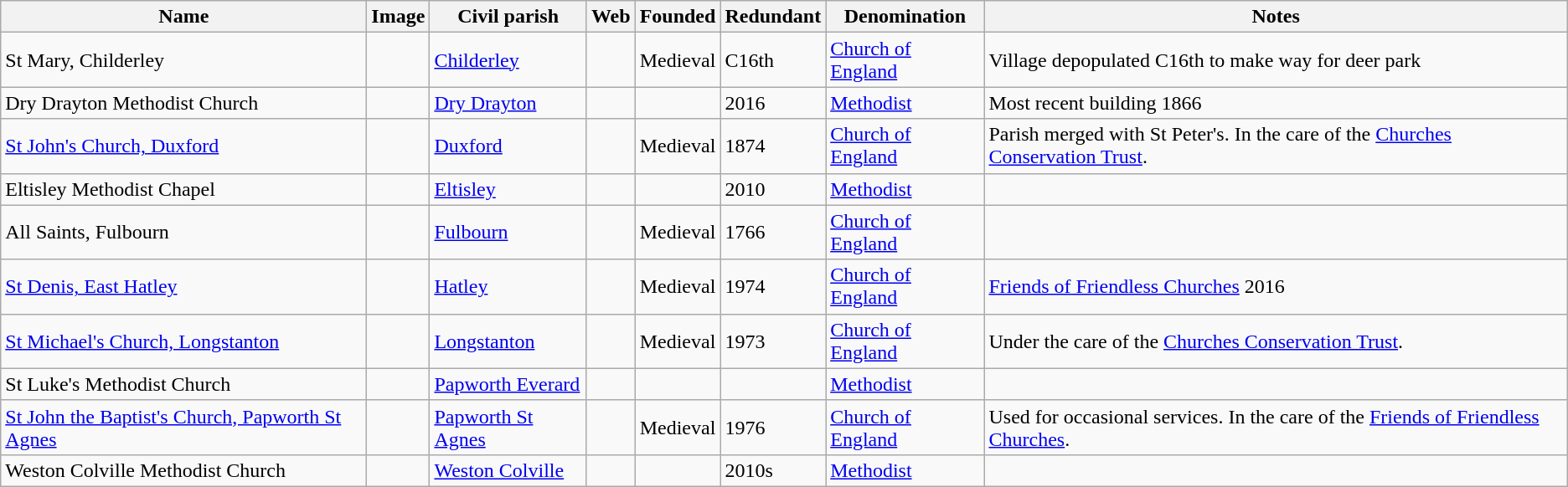<table class="wikitable sortable">
<tr>
<th scope="col">Name</th>
<th>Image</th>
<th>Civil parish</th>
<th>Web</th>
<th>Founded</th>
<th>Redundant</th>
<th scope="col">Denomination</th>
<th>Notes</th>
</tr>
<tr>
<td>St Mary, Childerley</td>
<td></td>
<td><a href='#'>Childerley</a></td>
<td></td>
<td>Medieval</td>
<td>C16th</td>
<td><a href='#'>Church of England</a></td>
<td>Village depopulated C16th to make way for deer park</td>
</tr>
<tr>
<td>Dry Drayton Methodist Church</td>
<td></td>
<td><a href='#'>Dry Drayton</a></td>
<td></td>
<td></td>
<td>2016</td>
<td><a href='#'>Methodist</a></td>
<td>Most recent building 1866</td>
</tr>
<tr>
<td><a href='#'>St John's Church, Duxford</a></td>
<td></td>
<td><a href='#'>Duxford</a></td>
<td></td>
<td>Medieval</td>
<td>1874</td>
<td><a href='#'>Church of England</a></td>
<td>Parish merged with St Peter's. In the care of the <a href='#'>Churches Conservation Trust</a>.</td>
</tr>
<tr>
<td>Eltisley Methodist Chapel</td>
<td></td>
<td><a href='#'>Eltisley</a></td>
<td></td>
<td></td>
<td>2010</td>
<td><a href='#'>Methodist</a></td>
<td></td>
</tr>
<tr>
<td>All Saints, Fulbourn</td>
<td></td>
<td><a href='#'>Fulbourn</a></td>
<td></td>
<td>Medieval</td>
<td>1766</td>
<td><a href='#'>Church of England</a></td>
<td></td>
</tr>
<tr>
<td><a href='#'>St Denis, East Hatley</a></td>
<td></td>
<td><a href='#'>Hatley</a></td>
<td></td>
<td>Medieval</td>
<td>1974</td>
<td><a href='#'>Church of England</a></td>
<td><a href='#'>Friends of Friendless Churches</a> 2016</td>
</tr>
<tr>
<td><a href='#'>St Michael's Church, Longstanton</a></td>
<td></td>
<td><a href='#'>Longstanton</a></td>
<td></td>
<td>Medieval</td>
<td>1973</td>
<td><a href='#'>Church of England</a></td>
<td>Under the care of the <a href='#'>Churches Conservation Trust</a>.</td>
</tr>
<tr>
<td>St Luke's Methodist Church</td>
<td></td>
<td><a href='#'>Papworth Everard</a></td>
<td></td>
<td></td>
<td></td>
<td><a href='#'>Methodist</a></td>
<td></td>
</tr>
<tr>
<td><a href='#'>St John the Baptist's Church, Papworth St Agnes</a></td>
<td></td>
<td><a href='#'>Papworth St Agnes</a></td>
<td></td>
<td>Medieval</td>
<td>1976</td>
<td><a href='#'>Church of England</a></td>
<td>Used for occasional services. In the care of the <a href='#'>Friends of Friendless Churches</a>.</td>
</tr>
<tr>
<td>Weston Colville Methodist Church</td>
<td></td>
<td><a href='#'>Weston Colville</a></td>
<td></td>
<td></td>
<td>2010s</td>
<td><a href='#'>Methodist</a></td>
<td></td>
</tr>
</table>
